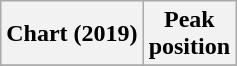<table class="wikitable plainrowheaders" style="text-align:center">
<tr>
<th scope="col">Chart (2019)</th>
<th scope="col">Peak<br>position</th>
</tr>
<tr>
</tr>
</table>
